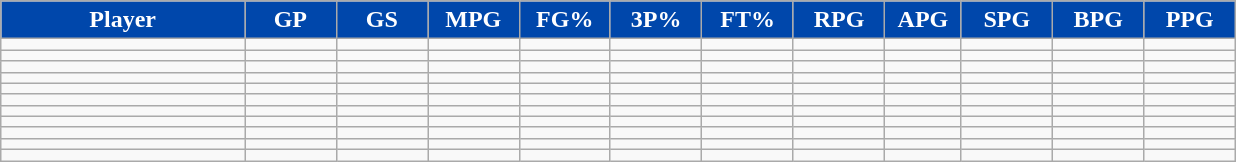<table class="wikitable sortable" style="text-align:center;">
<tr>
<th style="background:#0047AB;color:white;" width="16%">Player</th>
<th style="background:#0047AB;color:white;" width="6%">GP</th>
<th style="background:#0047AB;color:white;" width="6%">GS</th>
<th style="background:#0047AB;color:white;" width="6%">MPG</th>
<th style="background:#0047AB;color:white;" width="6%">FG%</th>
<th style="background:#0047AB;color:white;" width="6%">3P%</th>
<th style="background:#0047AB;color:white;" width="6%">FT%</th>
<th style="background:#0047AB;color:white;" width="6%">RPG</th>
<th style="background:#0047AB;color:white;" width="5%">APG</th>
<th style="background:#0047AB;color:white;" width="6%">SPG</th>
<th style="background:#0047AB;color:white;" width="6%">BPG</th>
<th style="background:#0047AB;color:white;" width="6%">PPG</th>
</tr>
<tr>
<td></td>
<td></td>
<td></td>
<td></td>
<td></td>
<td></td>
<td></td>
<td></td>
<td></td>
<td></td>
<td></td>
<td></td>
</tr>
<tr>
<td></td>
<td></td>
<td></td>
<td></td>
<td></td>
<td></td>
<td></td>
<td></td>
<td></td>
<td></td>
<td></td>
<td></td>
</tr>
<tr>
<td></td>
<td></td>
<td></td>
<td></td>
<td></td>
<td></td>
<td></td>
<td></td>
<td></td>
<td></td>
<td></td>
<td></td>
</tr>
<tr>
<td></td>
<td></td>
<td></td>
<td></td>
<td></td>
<td></td>
<td></td>
<td></td>
<td></td>
<td></td>
<td></td>
<td></td>
</tr>
<tr>
<td></td>
<td></td>
<td></td>
<td></td>
<td></td>
<td></td>
<td></td>
<td></td>
<td></td>
<td></td>
<td></td>
<td></td>
</tr>
<tr>
<td></td>
<td></td>
<td></td>
<td></td>
<td></td>
<td></td>
<td></td>
<td></td>
<td></td>
<td></td>
<td></td>
<td></td>
</tr>
<tr>
<td></td>
<td></td>
<td></td>
<td></td>
<td></td>
<td></td>
<td></td>
<td></td>
<td></td>
<td></td>
<td></td>
<td></td>
</tr>
<tr>
<td></td>
<td></td>
<td></td>
<td></td>
<td></td>
<td></td>
<td></td>
<td></td>
<td></td>
<td></td>
<td></td>
<td></td>
</tr>
<tr>
<td></td>
<td></td>
<td></td>
<td></td>
<td></td>
<td></td>
<td></td>
<td></td>
<td></td>
<td></td>
<td></td>
<td></td>
</tr>
<tr>
<td></td>
<td></td>
<td></td>
<td></td>
<td></td>
<td></td>
<td></td>
<td></td>
<td></td>
<td></td>
<td></td>
<td></td>
</tr>
<tr>
<td></td>
<td></td>
<td></td>
<td></td>
<td></td>
<td></td>
<td></td>
<td></td>
<td></td>
<td></td>
<td></td>
<td></td>
</tr>
</table>
